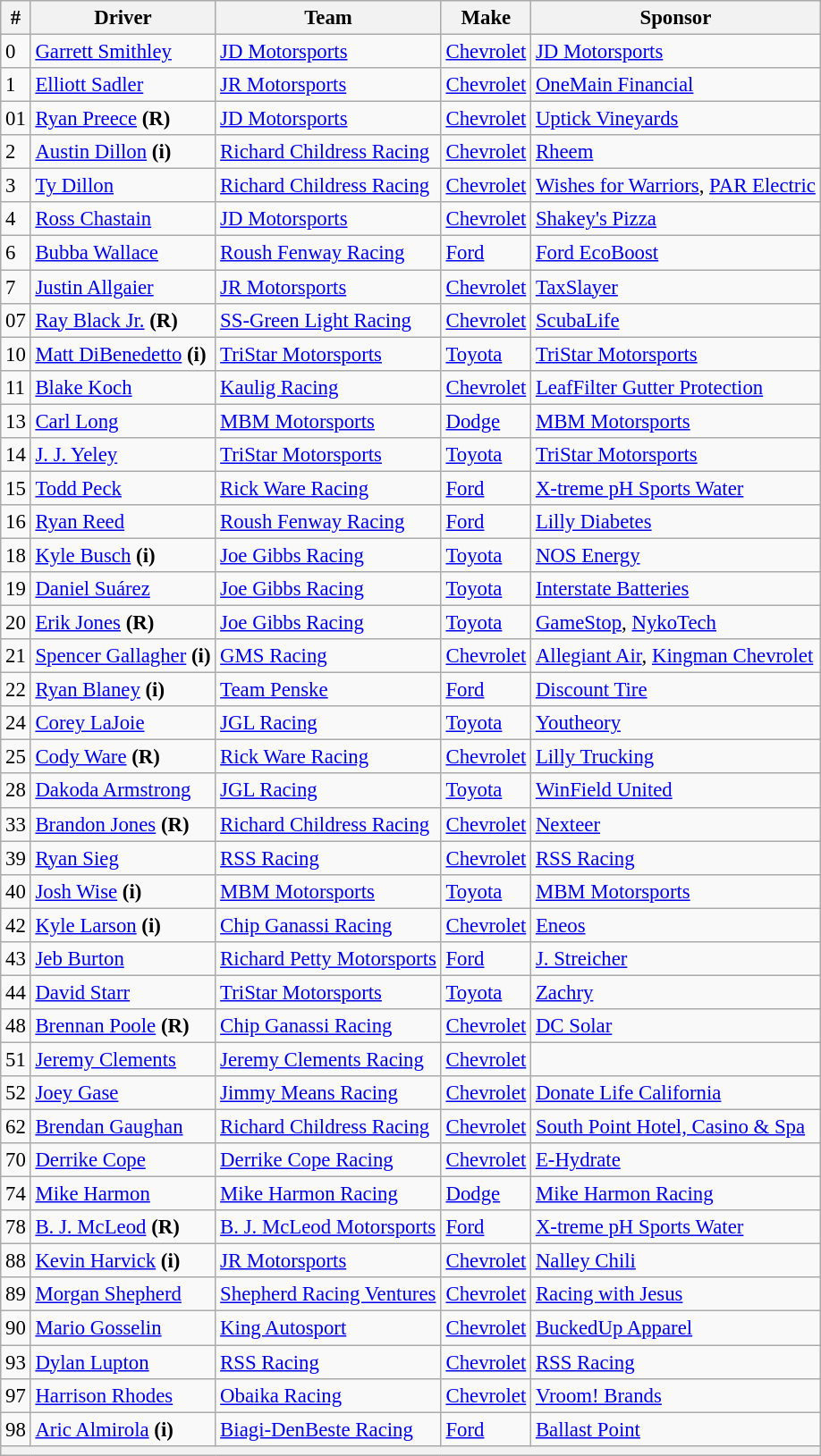<table class="wikitable" style="font-size:95%">
<tr>
<th>#</th>
<th>Driver</th>
<th>Team</th>
<th>Make</th>
<th>Sponsor</th>
</tr>
<tr>
<td>0</td>
<td><a href='#'>Garrett Smithley</a></td>
<td><a href='#'>JD Motorsports</a></td>
<td><a href='#'>Chevrolet</a></td>
<td><a href='#'>JD Motorsports</a></td>
</tr>
<tr>
<td>1</td>
<td><a href='#'>Elliott Sadler</a></td>
<td><a href='#'>JR Motorsports</a></td>
<td><a href='#'>Chevrolet</a></td>
<td><a href='#'>OneMain Financial</a></td>
</tr>
<tr>
<td>01</td>
<td><a href='#'>Ryan Preece</a> <strong>(R)</strong></td>
<td><a href='#'>JD Motorsports</a></td>
<td><a href='#'>Chevrolet</a></td>
<td><a href='#'>Uptick Vineyards</a></td>
</tr>
<tr>
<td>2</td>
<td><a href='#'>Austin Dillon</a> <strong>(i)</strong></td>
<td><a href='#'>Richard Childress Racing</a></td>
<td><a href='#'>Chevrolet</a></td>
<td><a href='#'>Rheem</a></td>
</tr>
<tr>
<td>3</td>
<td><a href='#'>Ty Dillon</a></td>
<td><a href='#'>Richard Childress Racing</a></td>
<td><a href='#'>Chevrolet</a></td>
<td><a href='#'>Wishes for Warriors</a>, <a href='#'>PAR Electric</a></td>
</tr>
<tr>
<td>4</td>
<td><a href='#'>Ross Chastain</a></td>
<td><a href='#'>JD Motorsports</a></td>
<td><a href='#'>Chevrolet</a></td>
<td><a href='#'>Shakey's Pizza</a></td>
</tr>
<tr>
<td>6</td>
<td><a href='#'>Bubba Wallace</a></td>
<td><a href='#'>Roush Fenway Racing</a></td>
<td><a href='#'>Ford</a></td>
<td><a href='#'>Ford EcoBoost</a></td>
</tr>
<tr>
<td>7</td>
<td><a href='#'>Justin Allgaier</a></td>
<td><a href='#'>JR Motorsports</a></td>
<td><a href='#'>Chevrolet</a></td>
<td><a href='#'>TaxSlayer</a></td>
</tr>
<tr>
<td>07</td>
<td><a href='#'>Ray Black Jr.</a> <strong>(R)</strong></td>
<td><a href='#'>SS-Green Light Racing</a></td>
<td><a href='#'>Chevrolet</a></td>
<td><a href='#'>ScubaLife</a></td>
</tr>
<tr>
<td>10</td>
<td><a href='#'>Matt DiBenedetto</a> <strong>(i)</strong></td>
<td><a href='#'>TriStar Motorsports</a></td>
<td><a href='#'>Toyota</a></td>
<td><a href='#'>TriStar Motorsports</a></td>
</tr>
<tr>
<td>11</td>
<td><a href='#'>Blake Koch</a></td>
<td><a href='#'>Kaulig Racing</a></td>
<td><a href='#'>Chevrolet</a></td>
<td><a href='#'>LeafFilter Gutter Protection</a></td>
</tr>
<tr>
<td>13</td>
<td><a href='#'>Carl Long</a></td>
<td><a href='#'>MBM Motorsports</a></td>
<td><a href='#'>Dodge</a></td>
<td><a href='#'>MBM Motorsports</a></td>
</tr>
<tr>
<td>14</td>
<td><a href='#'>J. J. Yeley</a></td>
<td><a href='#'>TriStar Motorsports</a></td>
<td><a href='#'>Toyota</a></td>
<td><a href='#'>TriStar Motorsports</a></td>
</tr>
<tr>
<td>15</td>
<td><a href='#'>Todd Peck</a></td>
<td><a href='#'>Rick Ware Racing</a></td>
<td><a href='#'>Ford</a></td>
<td><a href='#'>X-treme pH Sports Water</a></td>
</tr>
<tr>
<td>16</td>
<td><a href='#'>Ryan Reed</a></td>
<td><a href='#'>Roush Fenway Racing</a></td>
<td><a href='#'>Ford</a></td>
<td><a href='#'>Lilly Diabetes</a></td>
</tr>
<tr>
<td>18</td>
<td><a href='#'>Kyle Busch</a> <strong>(i)</strong></td>
<td><a href='#'>Joe Gibbs Racing</a></td>
<td><a href='#'>Toyota</a></td>
<td><a href='#'>NOS Energy</a></td>
</tr>
<tr>
<td>19</td>
<td><a href='#'>Daniel Suárez</a></td>
<td><a href='#'>Joe Gibbs Racing</a></td>
<td><a href='#'>Toyota</a></td>
<td><a href='#'>Interstate Batteries</a></td>
</tr>
<tr>
<td>20</td>
<td><a href='#'>Erik Jones</a> <strong>(R)</strong></td>
<td><a href='#'>Joe Gibbs Racing</a></td>
<td><a href='#'>Toyota</a></td>
<td><a href='#'>GameStop</a>, <a href='#'>NykoTech</a></td>
</tr>
<tr>
<td>21</td>
<td><a href='#'>Spencer Gallagher</a> <strong>(i)</strong></td>
<td><a href='#'>GMS Racing</a></td>
<td><a href='#'>Chevrolet</a></td>
<td><a href='#'>Allegiant Air</a>, <a href='#'>Kingman Chevrolet</a></td>
</tr>
<tr>
<td>22</td>
<td><a href='#'>Ryan Blaney</a> <strong>(i)</strong></td>
<td><a href='#'>Team Penske</a></td>
<td><a href='#'>Ford</a></td>
<td><a href='#'>Discount Tire</a></td>
</tr>
<tr>
<td>24</td>
<td><a href='#'>Corey LaJoie</a></td>
<td><a href='#'>JGL Racing</a></td>
<td><a href='#'>Toyota</a></td>
<td><a href='#'>Youtheory</a></td>
</tr>
<tr>
<td>25</td>
<td><a href='#'>Cody Ware</a> <strong>(R)</strong></td>
<td><a href='#'>Rick Ware Racing</a></td>
<td><a href='#'>Chevrolet</a></td>
<td><a href='#'>Lilly Trucking</a></td>
</tr>
<tr>
<td>28</td>
<td><a href='#'>Dakoda Armstrong</a></td>
<td><a href='#'>JGL Racing</a></td>
<td><a href='#'>Toyota</a></td>
<td><a href='#'>WinField United</a></td>
</tr>
<tr>
<td>33</td>
<td><a href='#'>Brandon Jones</a> <strong>(R)</strong></td>
<td><a href='#'>Richard Childress Racing</a></td>
<td><a href='#'>Chevrolet</a></td>
<td><a href='#'>Nexteer</a></td>
</tr>
<tr>
<td>39</td>
<td><a href='#'>Ryan Sieg</a></td>
<td><a href='#'>RSS Racing</a></td>
<td><a href='#'>Chevrolet</a></td>
<td><a href='#'>RSS Racing</a></td>
</tr>
<tr>
<td>40</td>
<td><a href='#'>Josh Wise</a> <strong>(i)</strong></td>
<td><a href='#'>MBM Motorsports</a></td>
<td><a href='#'>Toyota</a></td>
<td><a href='#'>MBM Motorsports</a></td>
</tr>
<tr>
<td>42</td>
<td><a href='#'>Kyle Larson</a> <strong>(i)</strong></td>
<td><a href='#'>Chip Ganassi Racing</a></td>
<td><a href='#'>Chevrolet</a></td>
<td><a href='#'>Eneos</a></td>
</tr>
<tr>
<td>43</td>
<td><a href='#'>Jeb Burton</a></td>
<td><a href='#'>Richard Petty Motorsports</a></td>
<td><a href='#'>Ford</a></td>
<td><a href='#'>J. Streicher</a></td>
</tr>
<tr>
<td>44</td>
<td><a href='#'>David Starr</a></td>
<td><a href='#'>TriStar Motorsports</a></td>
<td><a href='#'>Toyota</a></td>
<td><a href='#'>Zachry</a></td>
</tr>
<tr>
<td>48</td>
<td><a href='#'>Brennan Poole</a> <strong>(R)</strong></td>
<td><a href='#'>Chip Ganassi Racing</a></td>
<td><a href='#'>Chevrolet</a></td>
<td><a href='#'>DC Solar</a></td>
</tr>
<tr>
<td>51</td>
<td><a href='#'>Jeremy Clements</a></td>
<td><a href='#'>Jeremy Clements Racing</a></td>
<td><a href='#'>Chevrolet</a></td>
<td></td>
</tr>
<tr>
<td>52</td>
<td><a href='#'>Joey Gase</a></td>
<td><a href='#'>Jimmy Means Racing</a></td>
<td><a href='#'>Chevrolet</a></td>
<td><a href='#'>Donate Life California</a></td>
</tr>
<tr>
<td>62</td>
<td><a href='#'>Brendan Gaughan</a></td>
<td><a href='#'>Richard Childress Racing</a></td>
<td><a href='#'>Chevrolet</a></td>
<td><a href='#'>South Point Hotel, Casino & Spa</a></td>
</tr>
<tr>
<td>70</td>
<td><a href='#'>Derrike Cope</a></td>
<td><a href='#'>Derrike Cope Racing</a></td>
<td><a href='#'>Chevrolet</a></td>
<td><a href='#'>E-Hydrate</a></td>
</tr>
<tr>
<td>74</td>
<td><a href='#'>Mike Harmon</a></td>
<td><a href='#'>Mike Harmon Racing</a></td>
<td><a href='#'>Dodge</a></td>
<td><a href='#'>Mike Harmon Racing</a></td>
</tr>
<tr>
<td>78</td>
<td><a href='#'>B. J. McLeod</a> <strong>(R)</strong></td>
<td><a href='#'>B. J. McLeod Motorsports</a></td>
<td><a href='#'>Ford</a></td>
<td><a href='#'>X-treme pH Sports Water</a></td>
</tr>
<tr>
<td>88</td>
<td><a href='#'>Kevin Harvick</a> <strong>(i)</strong></td>
<td><a href='#'>JR Motorsports</a></td>
<td><a href='#'>Chevrolet</a></td>
<td><a href='#'>Nalley Chili</a></td>
</tr>
<tr>
<td>89</td>
<td><a href='#'>Morgan Shepherd</a></td>
<td><a href='#'>Shepherd Racing Ventures</a></td>
<td><a href='#'>Chevrolet</a></td>
<td><a href='#'>Racing with Jesus</a></td>
</tr>
<tr>
<td>90</td>
<td><a href='#'>Mario Gosselin</a></td>
<td><a href='#'>King Autosport</a></td>
<td><a href='#'>Chevrolet</a></td>
<td><a href='#'>BuckedUp Apparel</a></td>
</tr>
<tr>
<td>93</td>
<td><a href='#'>Dylan Lupton</a></td>
<td><a href='#'>RSS Racing</a></td>
<td><a href='#'>Chevrolet</a></td>
<td><a href='#'>RSS Racing</a></td>
</tr>
<tr>
<td>97</td>
<td><a href='#'>Harrison Rhodes</a></td>
<td><a href='#'>Obaika Racing</a></td>
<td><a href='#'>Chevrolet</a></td>
<td><a href='#'>Vroom! Brands</a></td>
</tr>
<tr>
<td>98</td>
<td><a href='#'>Aric Almirola</a> <strong>(i)</strong></td>
<td><a href='#'>Biagi-DenBeste Racing</a></td>
<td><a href='#'>Ford</a></td>
<td><a href='#'>Ballast Point</a></td>
</tr>
<tr>
<th colspan="5"></th>
</tr>
</table>
